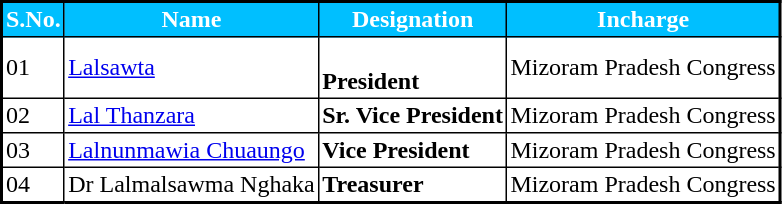<table class="sortable" style="border-collapse: collapse; border: 2px #000000 solid; font-size: x-big; width="70%" cellspacing="0" cellpadding="2" border="1">
<tr style="background-color:#00BFFF; color:white">
<th>S.No.</th>
<th>Name</th>
<th>Designation</th>
<th>Incharge</th>
</tr>
<tr>
<td>01</td>
<td><a href='#'>Lalsawta</a></td>
<td><br><strong>President</strong></td>
<td>Mizoram Pradesh Congress</td>
</tr>
<tr>
<td>02</td>
<td><a href='#'>Lal Thanzara</a></td>
<td><strong>Sr. Vice President</strong><br></td>
<td>Mizoram Pradesh Congress</td>
</tr>
<tr>
<td>03</td>
<td><a href='#'>Lalnunmawia Chuaungo</a></td>
<td><strong>Vice President</strong><br></td>
<td>Mizoram Pradesh Congress</td>
</tr>
<tr>
<td>04</td>
<td>Dr Lalmalsawma Nghaka</td>
<td><strong>Treasurer</strong><br></td>
<td>Mizoram Pradesh Congress</td>
</tr>
<tr>
</tr>
</table>
